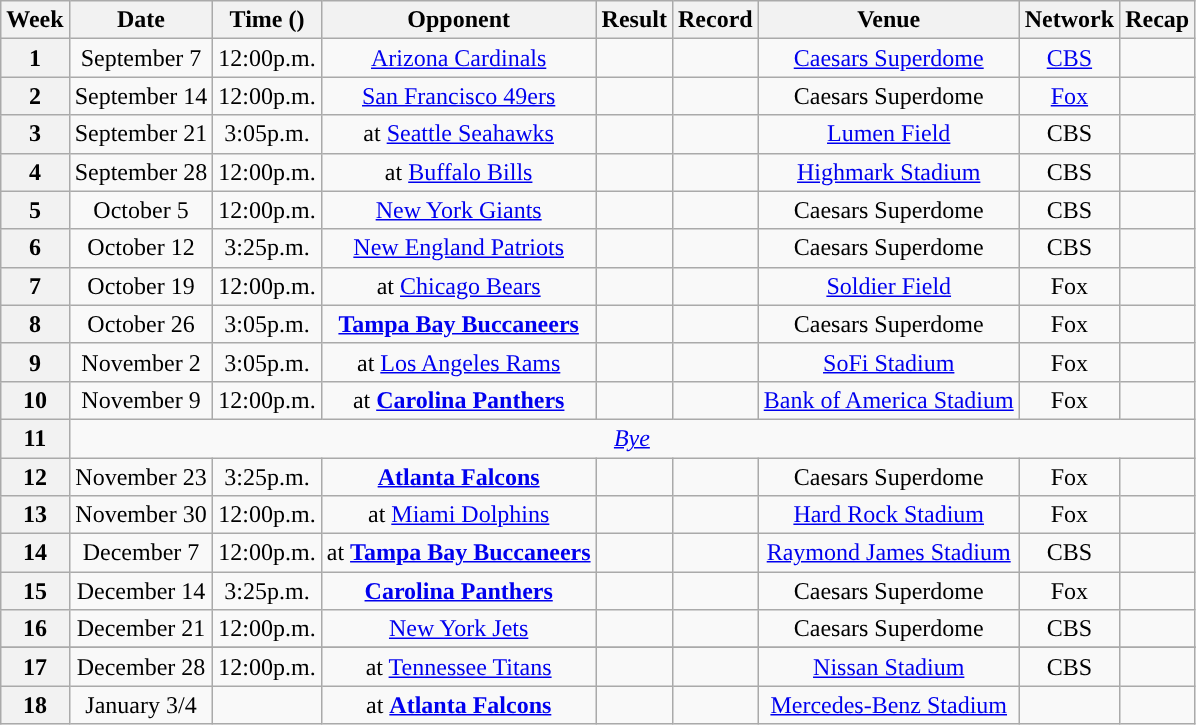<table class="wikitable" style="text-align:center">
<tr>
<th>Week</th>
<th>Date</th>
<th>Time (<a href='#'></a>)</th>
<th>Opponent</th>
<th>Result</th>
<th>Record</th>
<th>Venue</th>
<th>Network</th>
<th>Recap</th>
</tr>
<tr>
<th>1 </th>
<td>September 7</td>
<td>12:00p.m.</td>
<td><a href='#'>Arizona Cardinals</a></td>
<td></td>
<td></td>
<td><a href='#'>Caesars Superdome</a></td>
<td><a href='#'>CBS</a></td>
<td></td>
</tr>
<tr>
<th>2 </th>
<td>September 14</td>
<td>12:00p.m.</td>
<td><a href='#'>San Francisco 49ers</a></td>
<td></td>
<td></td>
<td>Caesars Superdome</td>
<td><a href='#'>Fox</a></td>
<td></td>
</tr>
<tr>
<th>3 </th>
<td>September 21</td>
<td>3:05p.m.</td>
<td>at <a href='#'>Seattle Seahawks</a></td>
<td></td>
<td></td>
<td><a href='#'>Lumen Field</a></td>
<td>CBS</td>
<td></td>
</tr>
<tr>
<th>4 </th>
<td>September 28</td>
<td>12:00p.m.</td>
<td>at <a href='#'>Buffalo Bills</a></td>
<td></td>
<td></td>
<td><a href='#'>Highmark Stadium</a></td>
<td>CBS</td>
<td></td>
</tr>
<tr>
<th>5 </th>
<td>October 5</td>
<td>12:00p.m.</td>
<td><a href='#'>New York Giants</a></td>
<td></td>
<td></td>
<td>Caesars Superdome</td>
<td>CBS</td>
<td></td>
</tr>
<tr>
<th>6 </th>
<td>October 12</td>
<td>3:25p.m.</td>
<td><a href='#'>New England Patriots</a></td>
<td></td>
<td></td>
<td>Caesars Superdome</td>
<td>CBS</td>
<td></td>
</tr>
<tr>
<th>7 </th>
<td>October 19</td>
<td>12:00p.m.</td>
<td>at <a href='#'>Chicago Bears</a></td>
<td></td>
<td></td>
<td><a href='#'>Soldier Field</a></td>
<td>Fox</td>
<td></td>
</tr>
<tr>
<th>8 </th>
<td>October 26</td>
<td>3:05p.m.</td>
<td><strong><a href='#'>Tampa Bay Buccaneers</a></strong></td>
<td></td>
<td></td>
<td>Caesars Superdome</td>
<td>Fox</td>
<td></td>
</tr>
<tr>
<th>9 </th>
<td>November 2</td>
<td>3:05p.m.</td>
<td>at <a href='#'>Los Angeles Rams</a></td>
<td></td>
<td></td>
<td><a href='#'>SoFi Stadium</a></td>
<td>Fox</td>
<td></td>
</tr>
<tr>
<th>10 </th>
<td>November 9</td>
<td>12:00p.m.</td>
<td>at <strong><a href='#'>Carolina Panthers</a></strong></td>
<td></td>
<td></td>
<td><a href='#'>Bank of America Stadium</a></td>
<td>Fox</td>
<td></td>
</tr>
<tr>
<th>11</th>
<td colspan=8><em><a href='#'>Bye</a></em></td>
</tr>
<tr>
<th>12 </th>
<td>November 23</td>
<td>3:25p.m.</td>
<td><strong><a href='#'>Atlanta Falcons</a></strong></td>
<td></td>
<td></td>
<td>Caesars Superdome</td>
<td>Fox</td>
<td></td>
</tr>
<tr>
<th>13 </th>
<td>November 30</td>
<td>12:00p.m.</td>
<td>at <a href='#'>Miami Dolphins</a></td>
<td></td>
<td></td>
<td><a href='#'>Hard Rock Stadium</a></td>
<td>Fox</td>
<td></td>
</tr>
<tr>
<th>14 </th>
<td>December 7</td>
<td>12:00p.m.</td>
<td>at <strong><a href='#'>Tampa Bay Buccaneers</a></strong></td>
<td></td>
<td></td>
<td><a href='#'>Raymond James Stadium</a></td>
<td>CBS</td>
<td></td>
</tr>
<tr>
<th>15 </th>
<td>December 14</td>
<td>3:25p.m.</td>
<td><strong><a href='#'>Carolina Panthers</a></strong></td>
<td></td>
<td></td>
<td>Caesars Superdome</td>
<td>Fox</td>
<td></td>
</tr>
<tr>
<th>16 </th>
<td>December 21</td>
<td>12:00p.m.</td>
<td><a href='#'>New York Jets</a></td>
<td></td>
<td></td>
<td>Caesars Superdome</td>
<td>CBS</td>
<td></td>
</tr>
<tr>
</tr>
<tr>
<th>17 </th>
<td>December 28</td>
<td>12:00p.m.</td>
<td>at <a href='#'>Tennessee Titans</a></td>
<td></td>
<td></td>
<td><a href='#'>Nissan Stadium</a></td>
<td>CBS</td>
<td></td>
</tr>
<tr>
<th>18 </th>
<td>January 3/4</td>
<td></td>
<td>at <strong><a href='#'>Atlanta Falcons</a></strong></td>
<td></td>
<td></td>
<td><a href='#'>Mercedes-Benz Stadium</a></td>
<td></td>
<td></td>
</tr>
</table>
